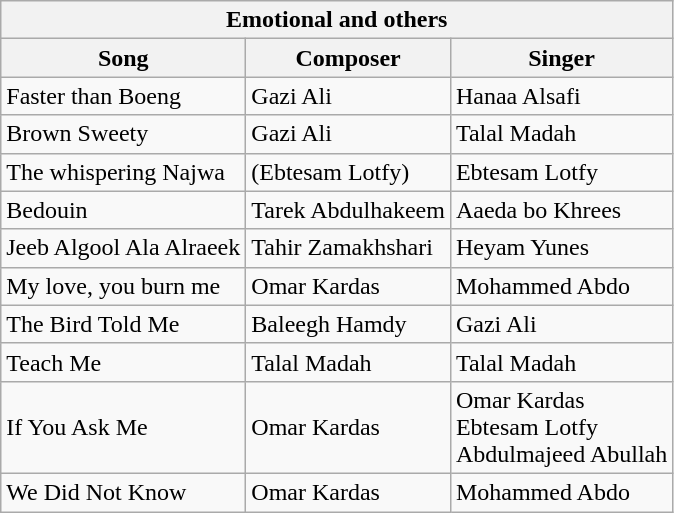<table class="wikitable">
<tr>
<th colspan="3">Emotional and others</th>
</tr>
<tr>
<th>Song</th>
<th>Composer</th>
<th>Singer</th>
</tr>
<tr>
<td>Faster than Boeng</td>
<td>Gazi Ali</td>
<td>Hanaa Alsafi</td>
</tr>
<tr>
<td>Brown Sweety</td>
<td>Gazi Ali</td>
<td>Talal Madah</td>
</tr>
<tr>
<td>The whispering Najwa</td>
<td>(Ebtesam Lotfy)</td>
<td>Ebtesam Lotfy</td>
</tr>
<tr>
<td>Bedouin</td>
<td>Tarek Abdulhakeem</td>
<td>Aaeda bo Khrees</td>
</tr>
<tr>
<td>Jeeb Algool Ala Alraeek</td>
<td>Tahir Zamakhshari</td>
<td>Heyam Yunes</td>
</tr>
<tr>
<td>My love, you burn me</td>
<td>Omar Kardas</td>
<td>Mohammed Abdo</td>
</tr>
<tr>
<td>The Bird Told Me</td>
<td>Baleegh Hamdy</td>
<td>Gazi Ali</td>
</tr>
<tr>
<td>Teach Me</td>
<td>Talal Madah</td>
<td>Talal Madah</td>
</tr>
<tr>
<td>If You Ask Me</td>
<td>Omar Kardas</td>
<td>Omar Kardas<br>Ebtesam Lotfy<br>Abdulmajeed Abullah</td>
</tr>
<tr>
<td>We Did Not Know</td>
<td>Omar Kardas</td>
<td>Mohammed Abdo</td>
</tr>
</table>
